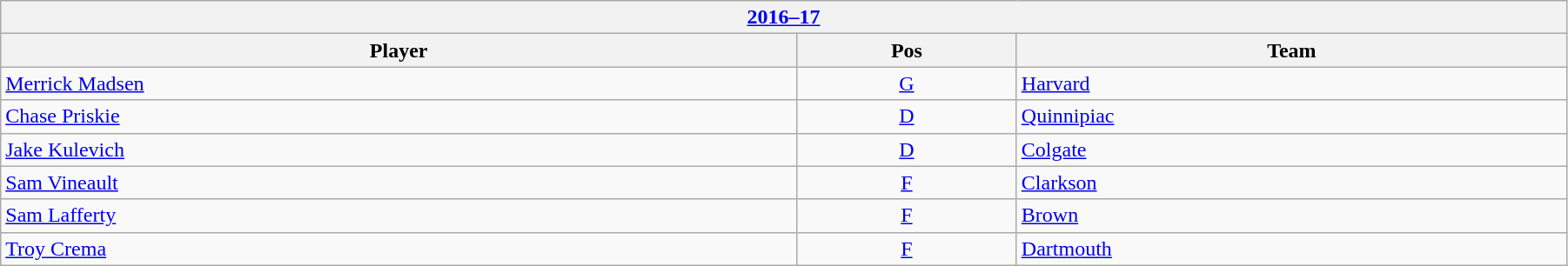<table class="wikitable" width=95%>
<tr>
<th colspan=3><a href='#'>2016–17</a></th>
</tr>
<tr>
<th>Player</th>
<th>Pos</th>
<th>Team</th>
</tr>
<tr>
<td><a href='#'>Merrick Madsen</a></td>
<td align=center><a href='#'>G</a></td>
<td><a href='#'>Harvard</a></td>
</tr>
<tr>
<td><a href='#'>Chase Priskie</a></td>
<td align=center><a href='#'>D</a></td>
<td><a href='#'>Quinnipiac</a></td>
</tr>
<tr>
<td><a href='#'>Jake Kulevich</a></td>
<td align=center><a href='#'>D</a></td>
<td><a href='#'>Colgate</a></td>
</tr>
<tr>
<td><a href='#'>Sam Vineault</a></td>
<td align=center><a href='#'>F</a></td>
<td><a href='#'>Clarkson</a></td>
</tr>
<tr>
<td><a href='#'>Sam Lafferty</a></td>
<td align=center><a href='#'>F</a></td>
<td><a href='#'>Brown</a></td>
</tr>
<tr>
<td><a href='#'>Troy Crema</a></td>
<td align=center><a href='#'>F</a></td>
<td><a href='#'>Dartmouth</a></td>
</tr>
</table>
